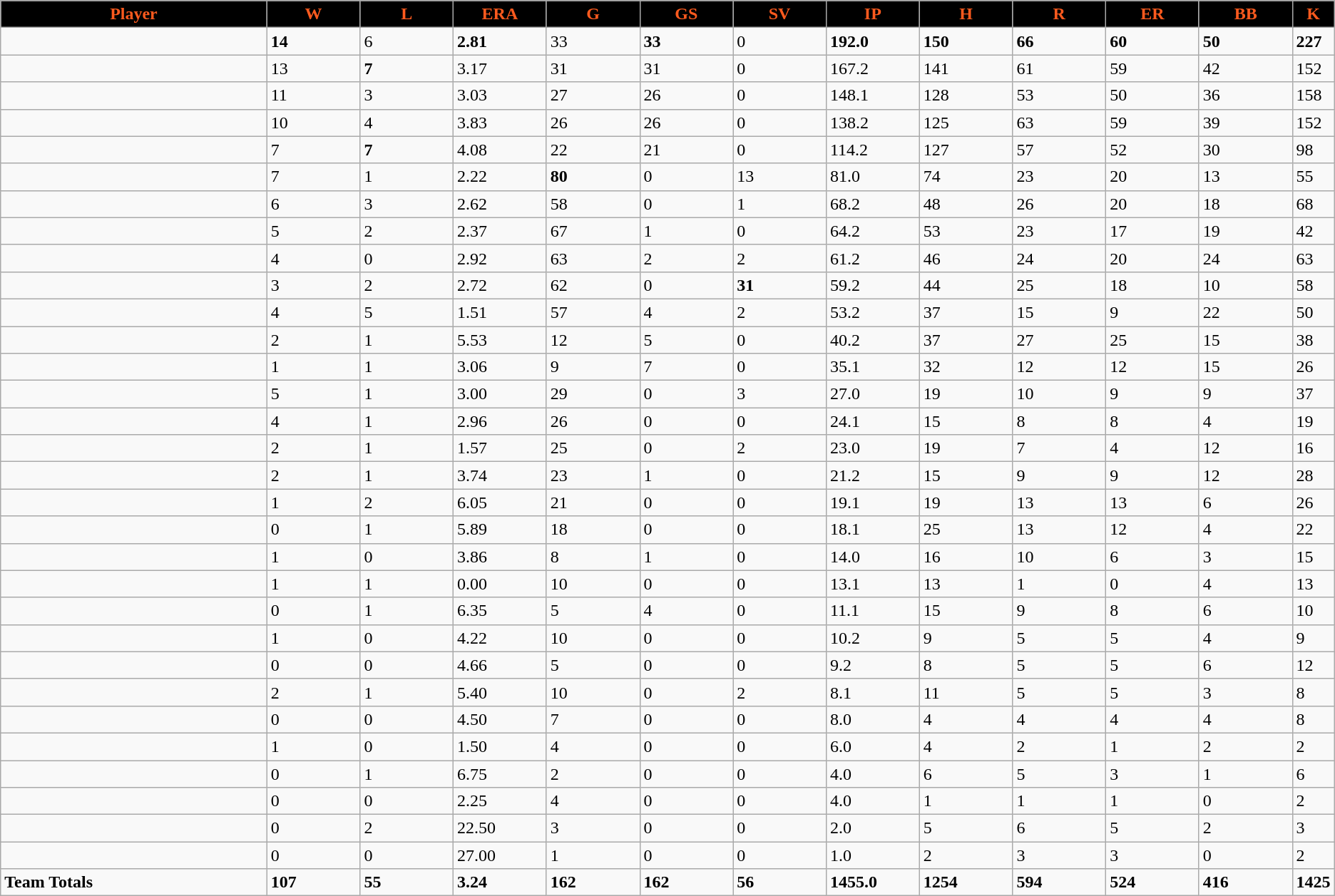<table class="wikitable sortable">
<tr>
<th style="background:black; color:#fd5a1e; width:20%;">Player</th>
<th style="background:black; color:#fd5a1e; width:7%;">W</th>
<th style="background:black; color:#fd5a1e; width:7%;">L</th>
<th style="background:black; color:#fd5a1e; width:7%;">ERA</th>
<th style="background:black; color:#fd5a1e; width:7%;">G</th>
<th style="background:black; color:#fd5a1e; width:7%;">GS</th>
<th style="background:black; color:#fd5a1e; width:7%;">SV</th>
<th style="background:black; color:#fd5a1e; width:7%;">IP</th>
<th style="background:black; color:#fd5a1e; width:7%;">H</th>
<th style="background:black; color:#fd5a1e; width:7%;">R</th>
<th style="background:black; color:#fd5a1e; width:7%;">ER</th>
<th style="background:black; color:#fd5a1e; width:7%;">BB</th>
<th style="background:black; color:#fd5a1e; width:7%;">K</th>
</tr>
<tr>
<td></td>
<td><strong>14</strong></td>
<td>6</td>
<td><strong>2.81</strong></td>
<td>33</td>
<td><strong>33</strong></td>
<td>0</td>
<td><strong>192.0</strong></td>
<td><strong>150</strong></td>
<td><strong>66</strong></td>
<td><strong>60</strong></td>
<td><strong>50</strong></td>
<td><strong>227</strong></td>
</tr>
<tr>
<td></td>
<td>13</td>
<td><strong>7</strong></td>
<td>3.17</td>
<td>31</td>
<td>31</td>
<td>0</td>
<td>167.2</td>
<td>141</td>
<td>61</td>
<td>59</td>
<td>42</td>
<td>152</td>
</tr>
<tr>
<td></td>
<td>11</td>
<td>3</td>
<td>3.03</td>
<td>27</td>
<td>26</td>
<td>0</td>
<td>148.1</td>
<td>128</td>
<td>53</td>
<td>50</td>
<td>36</td>
<td>158</td>
</tr>
<tr>
<td></td>
<td>10</td>
<td>4</td>
<td>3.83</td>
<td>26</td>
<td>26</td>
<td>0</td>
<td>138.2</td>
<td>125</td>
<td>63</td>
<td>59</td>
<td>39</td>
<td>152</td>
</tr>
<tr>
<td></td>
<td>7</td>
<td><strong>7</strong></td>
<td>4.08</td>
<td>22</td>
<td>21</td>
<td>0</td>
<td>114.2</td>
<td>127</td>
<td>57</td>
<td>52</td>
<td>30</td>
<td>98</td>
</tr>
<tr>
<td></td>
<td>7</td>
<td>1</td>
<td>2.22</td>
<td><strong>80</strong></td>
<td>0</td>
<td>13</td>
<td>81.0</td>
<td>74</td>
<td>23</td>
<td>20</td>
<td>13</td>
<td>55</td>
</tr>
<tr>
<td></td>
<td>6</td>
<td>3</td>
<td>2.62</td>
<td>58</td>
<td>0</td>
<td>1</td>
<td>68.2</td>
<td>48</td>
<td>26</td>
<td>20</td>
<td>18</td>
<td>68</td>
</tr>
<tr>
<td></td>
<td>5</td>
<td>2</td>
<td>2.37</td>
<td>67</td>
<td>1</td>
<td>0</td>
<td>64.2</td>
<td>53</td>
<td>23</td>
<td>17</td>
<td>19</td>
<td>42</td>
</tr>
<tr>
<td></td>
<td>4</td>
<td>0</td>
<td>2.92</td>
<td>63</td>
<td>2</td>
<td>2</td>
<td>61.2</td>
<td>46</td>
<td>24</td>
<td>20</td>
<td>24</td>
<td>63</td>
</tr>
<tr>
<td></td>
<td>3</td>
<td>2</td>
<td>2.72</td>
<td>62</td>
<td>0</td>
<td><strong>31</strong></td>
<td>59.2</td>
<td>44</td>
<td>25</td>
<td>18</td>
<td>10</td>
<td>58</td>
</tr>
<tr>
<td></td>
<td>4</td>
<td>5</td>
<td>1.51</td>
<td>57</td>
<td>4</td>
<td>2</td>
<td>53.2</td>
<td>37</td>
<td>15</td>
<td>9</td>
<td>22</td>
<td>50</td>
</tr>
<tr>
<td></td>
<td>2</td>
<td>1</td>
<td>5.53</td>
<td>12</td>
<td>5</td>
<td>0</td>
<td>40.2</td>
<td>37</td>
<td>27</td>
<td>25</td>
<td>15</td>
<td>38</td>
</tr>
<tr>
<td></td>
<td>1</td>
<td>1</td>
<td>3.06</td>
<td>9</td>
<td>7</td>
<td>0</td>
<td>35.1</td>
<td>32</td>
<td>12</td>
<td>12</td>
<td>15</td>
<td>26</td>
</tr>
<tr>
<td></td>
<td>5</td>
<td>1</td>
<td>3.00</td>
<td>29</td>
<td>0</td>
<td>3</td>
<td>27.0</td>
<td>19</td>
<td>10</td>
<td>9</td>
<td>9</td>
<td>37</td>
</tr>
<tr>
<td></td>
<td>4</td>
<td>1</td>
<td>2.96</td>
<td>26</td>
<td>0</td>
<td>0</td>
<td>24.1</td>
<td>15</td>
<td>8</td>
<td>8</td>
<td>4</td>
<td>19</td>
</tr>
<tr>
<td></td>
<td>2</td>
<td>1</td>
<td>1.57</td>
<td>25</td>
<td>0</td>
<td>2</td>
<td>23.0</td>
<td>19</td>
<td>7</td>
<td>4</td>
<td>12</td>
<td>16</td>
</tr>
<tr>
<td></td>
<td>2</td>
<td>1</td>
<td>3.74</td>
<td>23</td>
<td>1</td>
<td>0</td>
<td>21.2</td>
<td>15</td>
<td>9</td>
<td>9</td>
<td>12</td>
<td>28</td>
</tr>
<tr>
<td></td>
<td>1</td>
<td>2</td>
<td>6.05</td>
<td>21</td>
<td>0</td>
<td>0</td>
<td>19.1</td>
<td>19</td>
<td>13</td>
<td>13</td>
<td>6</td>
<td>26</td>
</tr>
<tr>
<td></td>
<td>0</td>
<td>1</td>
<td>5.89</td>
<td>18</td>
<td>0</td>
<td>0</td>
<td>18.1</td>
<td>25</td>
<td>13</td>
<td>12</td>
<td>4</td>
<td>22</td>
</tr>
<tr>
<td></td>
<td>1</td>
<td>0</td>
<td>3.86</td>
<td>8</td>
<td>1</td>
<td>0</td>
<td>14.0</td>
<td>16</td>
<td>10</td>
<td>6</td>
<td>3</td>
<td>15</td>
</tr>
<tr>
<td></td>
<td>1</td>
<td>1</td>
<td>0.00</td>
<td>10</td>
<td>0</td>
<td>0</td>
<td>13.1</td>
<td>13</td>
<td>1</td>
<td>0</td>
<td>4</td>
<td>13</td>
</tr>
<tr>
<td></td>
<td>0</td>
<td>1</td>
<td>6.35</td>
<td>5</td>
<td>4</td>
<td>0</td>
<td>11.1</td>
<td>15</td>
<td>9</td>
<td>8</td>
<td>6</td>
<td>10</td>
</tr>
<tr>
<td></td>
<td>1</td>
<td>0</td>
<td>4.22</td>
<td>10</td>
<td>0</td>
<td>0</td>
<td>10.2</td>
<td>9</td>
<td>5</td>
<td>5</td>
<td>4</td>
<td>9</td>
</tr>
<tr>
<td></td>
<td>0</td>
<td>0</td>
<td>4.66</td>
<td>5</td>
<td>0</td>
<td>0</td>
<td>9.2</td>
<td>8</td>
<td>5</td>
<td>5</td>
<td>6</td>
<td>12</td>
</tr>
<tr>
<td></td>
<td>2</td>
<td>1</td>
<td>5.40</td>
<td>10</td>
<td>0</td>
<td>2</td>
<td>8.1</td>
<td>11</td>
<td>5</td>
<td>5</td>
<td>3</td>
<td>8</td>
</tr>
<tr>
<td></td>
<td>0</td>
<td>0</td>
<td>4.50</td>
<td>7</td>
<td>0</td>
<td>0</td>
<td>8.0</td>
<td>4</td>
<td>4</td>
<td>4</td>
<td>4</td>
<td>8</td>
</tr>
<tr>
<td></td>
<td>1</td>
<td>0</td>
<td>1.50</td>
<td>4</td>
<td>0</td>
<td>0</td>
<td>6.0</td>
<td>4</td>
<td>2</td>
<td>1</td>
<td>2</td>
<td>2</td>
</tr>
<tr>
<td></td>
<td>0</td>
<td>1</td>
<td>6.75</td>
<td>2</td>
<td>0</td>
<td>0</td>
<td>4.0</td>
<td>6</td>
<td>5</td>
<td>3</td>
<td>1</td>
<td>6</td>
</tr>
<tr>
<td></td>
<td>0</td>
<td>0</td>
<td>2.25</td>
<td>4</td>
<td>0</td>
<td>0</td>
<td>4.0</td>
<td>1</td>
<td>1</td>
<td>1</td>
<td>0</td>
<td>2</td>
</tr>
<tr>
<td></td>
<td>0</td>
<td>2</td>
<td>22.50</td>
<td>3</td>
<td>0</td>
<td>0</td>
<td>2.0</td>
<td>5</td>
<td>6</td>
<td>5</td>
<td>2</td>
<td>3</td>
</tr>
<tr>
<td></td>
<td>0</td>
<td>0</td>
<td>27.00</td>
<td>1</td>
<td>0</td>
<td>0</td>
<td>1.0</td>
<td>2</td>
<td>3</td>
<td>3</td>
<td>0</td>
<td>2</td>
</tr>
<tr>
<td><strong>Team Totals</strong></td>
<td><strong>107</strong></td>
<td><strong>55</strong></td>
<td><strong>3.24</strong></td>
<td><strong>162</strong></td>
<td><strong>162</strong></td>
<td><strong>56</strong></td>
<td><strong>1455.0</strong></td>
<td><strong>1254</strong></td>
<td><strong>594</strong></td>
<td><strong>524</strong></td>
<td><strong>416</strong></td>
<td><strong>1425</strong></td>
</tr>
</table>
